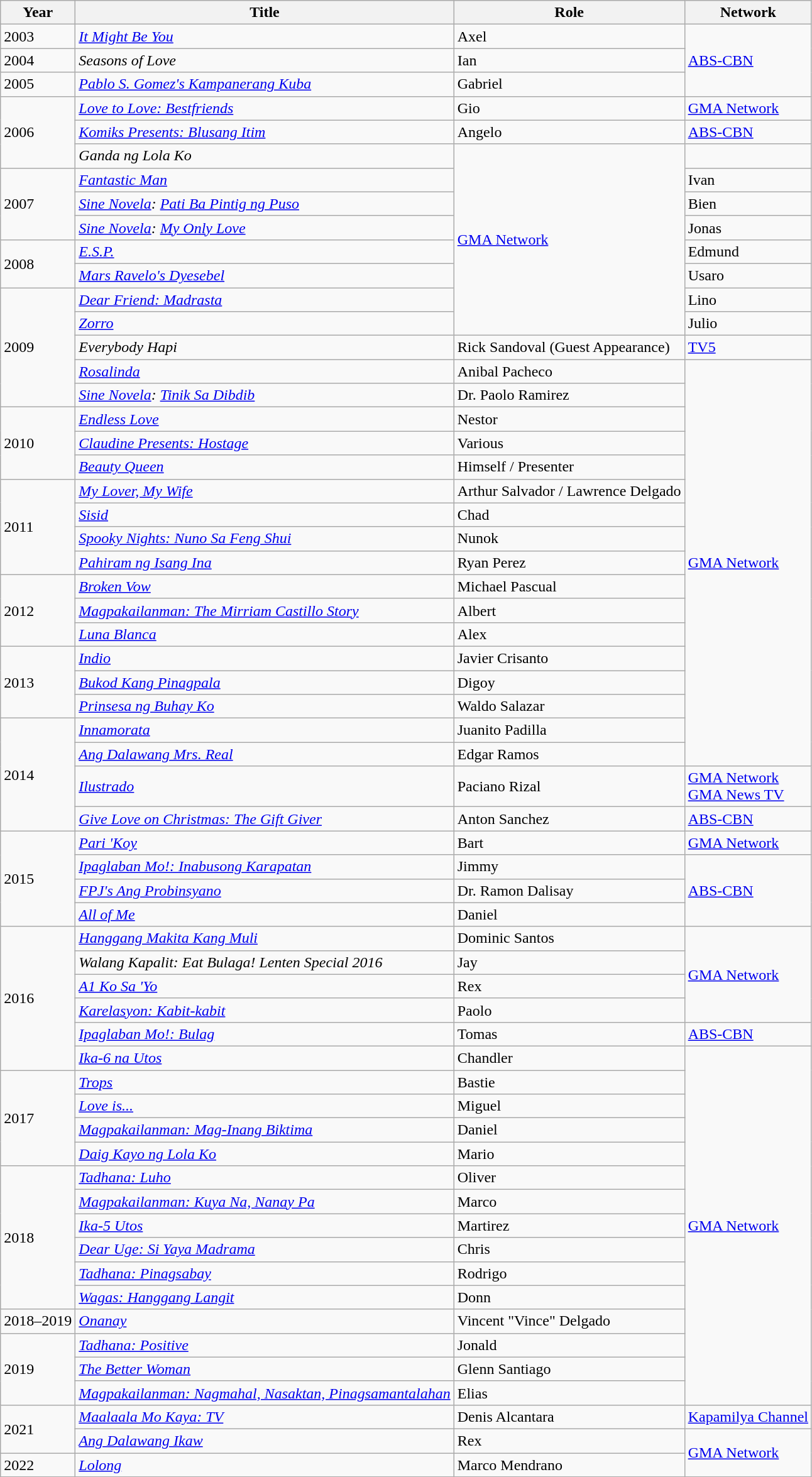<table class="wikitable sortable">
<tr>
<th>Year</th>
<th>Title</th>
<th>Role</th>
<th>Network</th>
</tr>
<tr>
<td>2003</td>
<td><em><a href='#'>It Might Be You</a></em></td>
<td>Axel</td>
<td rowspan="3"><a href='#'>ABS-CBN</a></td>
</tr>
<tr>
<td>2004</td>
<td><em>Seasons of Love</em></td>
<td>Ian</td>
</tr>
<tr>
<td>2005</td>
<td><em><a href='#'>Pablo S. Gomez's Kampanerang Kuba</a></em></td>
<td>Gabriel</td>
</tr>
<tr>
<td rowspan="3">2006</td>
<td><em><a href='#'>Love to Love: Bestfriends</a></em></td>
<td>Gio</td>
<td><a href='#'>GMA Network</a></td>
</tr>
<tr>
<td><em><a href='#'>Komiks Presents: Blusang Itim</a></em></td>
<td>Angelo</td>
<td><a href='#'>ABS-CBN</a></td>
</tr>
<tr>
<td><em>Ganda ng Lola Ko</em></td>
<td - rowspan="8"><a href='#'>GMA Network</a></td>
</tr>
<tr>
<td rowspan="3">2007</td>
<td><em><a href='#'>Fantastic Man</a></em></td>
<td>Ivan</td>
</tr>
<tr>
<td><em><a href='#'>Sine Novela</a>: <a href='#'>Pati Ba Pintig ng Puso</a></em></td>
<td>Bien</td>
</tr>
<tr>
<td><em><a href='#'>Sine Novela</a>: <a href='#'>My Only Love</a></em></td>
<td>Jonas</td>
</tr>
<tr>
<td rowspan="2">2008</td>
<td><em><a href='#'>E.S.P.</a></em></td>
<td>Edmund</td>
</tr>
<tr>
<td><em><a href='#'>Mars Ravelo's Dyesebel</a></em></td>
<td>Usaro</td>
</tr>
<tr>
<td rowspan="5">2009</td>
<td><em><a href='#'>Dear Friend: Madrasta</a></em></td>
<td>Lino</td>
</tr>
<tr>
<td><em><a href='#'>Zorro</a></em></td>
<td>Julio</td>
</tr>
<tr>
<td><em>Everybody Hapi</em></td>
<td>Rick Sandoval (Guest Appearance)</td>
<td><a href='#'>TV5</a></td>
</tr>
<tr>
<td><em><a href='#'>Rosalinda</a></em></td>
<td>Anibal Pacheco</td>
<td rowspan="17"><a href='#'>GMA Network</a></td>
</tr>
<tr>
<td><em><a href='#'>Sine Novela</a>: <a href='#'>Tinik Sa Dibdib</a></em></td>
<td>Dr. Paolo Ramirez</td>
</tr>
<tr>
<td rowspan="3">2010</td>
<td><em><a href='#'>Endless Love</a></em></td>
<td>Nestor</td>
</tr>
<tr>
<td><em><a href='#'>Claudine Presents: Hostage</a></em></td>
<td>Various</td>
</tr>
<tr>
<td><em><a href='#'>Beauty Queen</a></em></td>
<td>Himself / Presenter</td>
</tr>
<tr>
<td rowspan="4">2011</td>
<td><em><a href='#'>My Lover, My Wife</a></em></td>
<td>Arthur Salvador / Lawrence Delgado</td>
</tr>
<tr>
<td><em><a href='#'>Sisid</a></em></td>
<td>Chad</td>
</tr>
<tr>
<td><em><a href='#'>Spooky Nights: Nuno Sa Feng Shui</a></em></td>
<td>Nunok</td>
</tr>
<tr>
<td><em><a href='#'>Pahiram ng Isang Ina</a></em></td>
<td>Ryan Perez</td>
</tr>
<tr>
<td rowspan="3">2012</td>
<td><em><a href='#'>Broken Vow</a></em></td>
<td>Michael Pascual</td>
</tr>
<tr>
<td><em><a href='#'>Magpakailanman: The Mirriam Castillo Story</a></em></td>
<td>Albert</td>
</tr>
<tr>
<td><em><a href='#'>Luna Blanca</a></em></td>
<td>Alex</td>
</tr>
<tr>
<td rowspan="3">2013</td>
<td><em><a href='#'>Indio</a></em></td>
<td>Javier Crisanto</td>
</tr>
<tr>
<td><em><a href='#'>Bukod Kang Pinagpala</a></em></td>
<td>Digoy</td>
</tr>
<tr>
<td><em><a href='#'>Prinsesa ng Buhay Ko</a></em></td>
<td>Waldo Salazar</td>
</tr>
<tr>
<td rowspan="4">2014</td>
<td><em><a href='#'>Innamorata</a></em></td>
<td>Juanito Padilla</td>
</tr>
<tr>
<td><em><a href='#'>Ang Dalawang Mrs. Real</a></em></td>
<td>Edgar Ramos</td>
</tr>
<tr>
<td><em><a href='#'>Ilustrado</a></em></td>
<td>Paciano Rizal</td>
<td><a href='#'>GMA Network</a> <br> <a href='#'>GMA News TV</a></td>
</tr>
<tr>
<td><em><a href='#'>Give Love on Christmas: The Gift Giver</a></em></td>
<td>Anton Sanchez</td>
<td><a href='#'>ABS-CBN</a></td>
</tr>
<tr>
<td rowspan="4">2015</td>
<td><em><a href='#'>Pari 'Koy</a></em></td>
<td>Bart</td>
<td><a href='#'>GMA Network</a></td>
</tr>
<tr>
<td><em><a href='#'>Ipaglaban Mo!: Inabusong Karapatan</a></em></td>
<td>Jimmy</td>
<td rowspan="3"><a href='#'>ABS-CBN</a></td>
</tr>
<tr>
<td><em><a href='#'>FPJ's Ang Probinsyano</a></em></td>
<td>Dr. Ramon Dalisay</td>
</tr>
<tr>
<td><em><a href='#'>All of Me</a></em></td>
<td>Daniel</td>
</tr>
<tr>
<td rowspan="6">2016</td>
<td><em><a href='#'>Hanggang Makita Kang Muli</a></em></td>
<td>Dominic Santos</td>
<td rowspan="4"><a href='#'>GMA Network</a></td>
</tr>
<tr>
<td><em>Walang Kapalit: Eat Bulaga! Lenten Special 2016</em></td>
<td>Jay</td>
</tr>
<tr>
<td><em><a href='#'>A1 Ko Sa 'Yo</a></em></td>
<td>Rex</td>
</tr>
<tr>
<td><em><a href='#'>Karelasyon: Kabit-kabit</a></em></td>
<td>Paolo</td>
</tr>
<tr>
<td><em><a href='#'>Ipaglaban Mo!: Bulag</a></em></td>
<td>Tomas</td>
<td><a href='#'>ABS-CBN</a></td>
</tr>
<tr>
<td><em><a href='#'>Ika-6 na Utos</a></em></td>
<td>Chandler</td>
<td rowspan="15"><a href='#'>GMA Network</a></td>
</tr>
<tr>
<td rowspan="4">2017</td>
<td><em><a href='#'>Trops</a></em></td>
<td>Bastie</td>
</tr>
<tr>
<td><em><a href='#'>Love is...</a></em></td>
<td>Miguel</td>
</tr>
<tr>
<td><em><a href='#'>Magpakailanman: Mag-Inang Biktima</a></em></td>
<td>Daniel</td>
</tr>
<tr>
<td><em><a href='#'>Daig Kayo ng Lola Ko</a></em></td>
<td>Mario</td>
</tr>
<tr>
<td rowspan="6">2018</td>
<td><em><a href='#'>Tadhana: Luho</a></em></td>
<td>Oliver</td>
</tr>
<tr>
<td><em><a href='#'>Magpakailanman: Kuya Na, Nanay Pa</a></em></td>
<td>Marco</td>
</tr>
<tr>
<td><em><a href='#'>Ika-5 Utos</a></em></td>
<td> Martirez</td>
</tr>
<tr>
<td><em><a href='#'>Dear Uge: Si Yaya Madrama</a></em></td>
<td>Chris</td>
</tr>
<tr>
<td><em><a href='#'>Tadhana: Pinagsabay</a></em></td>
<td>Rodrigo</td>
</tr>
<tr>
<td><em><a href='#'>Wagas: Hanggang Langit</a></em></td>
<td>Donn</td>
</tr>
<tr>
<td>2018–2019</td>
<td><em><a href='#'>Onanay</a></em></td>
<td>Vincent "Vince" Delgado</td>
</tr>
<tr>
<td rowspan="3">2019</td>
<td><em><a href='#'>Tadhana: Positive</a></em></td>
<td>Jonald</td>
</tr>
<tr>
<td><em><a href='#'>The Better Woman</a></em></td>
<td>Glenn Santiago</td>
</tr>
<tr>
<td><em><a href='#'>Magpakailanman: Nagmahal, Nasaktan, Pinagsamantalahan</a></em></td>
<td>Elias</td>
</tr>
<tr>
<td rowspan="2">2021</td>
<td><em><a href='#'>Maalaala Mo Kaya: TV</a></em></td>
<td>Denis Alcantara</td>
<td><a href='#'>Kapamilya Channel</a></td>
</tr>
<tr>
<td><em><a href='#'>Ang Dalawang Ikaw</a></em></td>
<td>Rex</td>
<td rowspan="2"><a href='#'>GMA Network</a></td>
</tr>
<tr>
<td>2022</td>
<td><em><a href='#'>Lolong</a></em></td>
<td>Marco Mendrano</td>
</tr>
</table>
